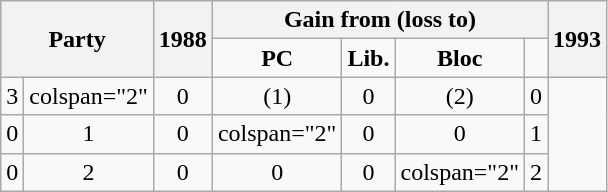<table class="wikitable" style="text-align:center" align="center">
<tr>
<th rowspan="2" colspan="2">Party</th>
<th rowspan="2">1988</th>
<th colspan="6">Gain from (loss to)</th>
<th rowspan="2">1993</th>
</tr>
<tr>
<td><strong>PC</strong></td>
<td><strong>Lib.</strong></td>
<td><strong>Bloc</strong></td>
</tr>
<tr>
<td>3</td>
<td>colspan="2" </td>
<td>0</td>
<td>(1)</td>
<td>0</td>
<td>(2)</td>
<td>0</td>
</tr>
<tr>
<td>0</td>
<td>1</td>
<td>0</td>
<td>colspan="2" </td>
<td>0</td>
<td>0</td>
<td>1</td>
</tr>
<tr>
<td>0</td>
<td>2</td>
<td>0</td>
<td>0</td>
<td>0</td>
<td>colspan="2" </td>
<td>2</td>
</tr>
</table>
